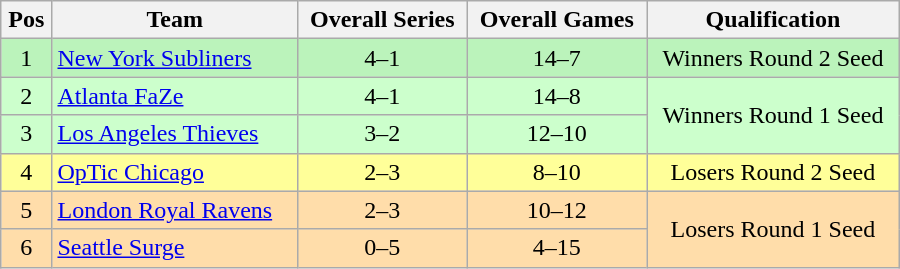<table class="wikitable" width="600px" style="text-align:center">
<tr>
<th>Pos</th>
<th>Team</th>
<th>Overall Series</th>
<th>Overall Games</th>
<th>Qualification</th>
</tr>
<tr style="background:#BBF3BB;">
<td>1</td>
<td style="text-align:left"><a href='#'>New York Subliners</a></td>
<td>4–1</td>
<td>14–7</td>
<td>Winners Round 2 Seed</td>
</tr>
<tr style="background:#CCFFCC;">
<td>2</td>
<td style="text-align:left"><a href='#'>Atlanta FaZe</a></td>
<td>4–1</td>
<td>14–8</td>
<td rowspan="2">Winners Round 1 Seed</td>
</tr>
<tr style="background:#CCFFCC;">
<td>3</td>
<td style="text-align:left"><a href='#'>Los Angeles Thieves</a></td>
<td>3–2</td>
<td>12–10</td>
</tr>
<tr style="background:#FFFF99;">
<td>4</td>
<td style="text-align:left"><a href='#'>OpTic Chicago</a></td>
<td>2–3</td>
<td>8–10</td>
<td>Losers Round 2 Seed</td>
</tr>
<tr style="background:#FFDDAA;">
<td>5</td>
<td style="text-align:left"><a href='#'>London Royal Ravens</a></td>
<td>2–3</td>
<td>10–12</td>
<td rowspan="2">Losers Round 1 Seed</td>
</tr>
<tr style="background:#FFDDAA;">
<td>6</td>
<td style="text-align:left"><a href='#'>Seattle Surge</a></td>
<td>0–5</td>
<td>4–15</td>
</tr>
</table>
